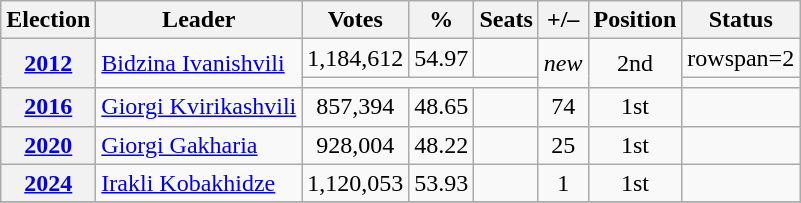<table class="wikitable" style="text-align: center;">
<tr>
<th>Election</th>
<th>Leader</th>
<th>Votes</th>
<th>%</th>
<th>Seats</th>
<th>+/–</th>
<th>Position</th>
<th>Status</th>
</tr>
<tr>
<th rowspan=2><a href='#'>2012</a></th>
<td rowspan=2 align="left"><a href='#'>Bidzina Ivanishvili</a></td>
<td>1,184,612</td>
<td>54.97</td>
<td></td>
<td rowspan=2><em>new</em></td>
<td rowspan=2>2nd</td>
<td>rowspan=2 </td>
</tr>
<tr>
<td colspan=3></td>
</tr>
<tr>
<th><a href='#'>2016</a></th>
<td align="left"><a href='#'>Giorgi Kvirikashvili</a></td>
<td>857,394</td>
<td>48.65</td>
<td align=left></td>
<td> 74</td>
<td> 1st</td>
<td></td>
</tr>
<tr>
<th><a href='#'>2020</a></th>
<td align="left"><a href='#'>Giorgi Gakharia</a></td>
<td>928,004</td>
<td>48.22</td>
<td></td>
<td> 25</td>
<td> 1st</td>
<td></td>
</tr>
<tr>
<th><a href='#'>2024</a></th>
<td align="left"><a href='#'>Irakli Kobakhidze</a></td>
<td>1,120,053</td>
<td>53.93</td>
<td></td>
<td> 1</td>
<td> 1st</td>
<td></td>
</tr>
<tr>
</tr>
</table>
